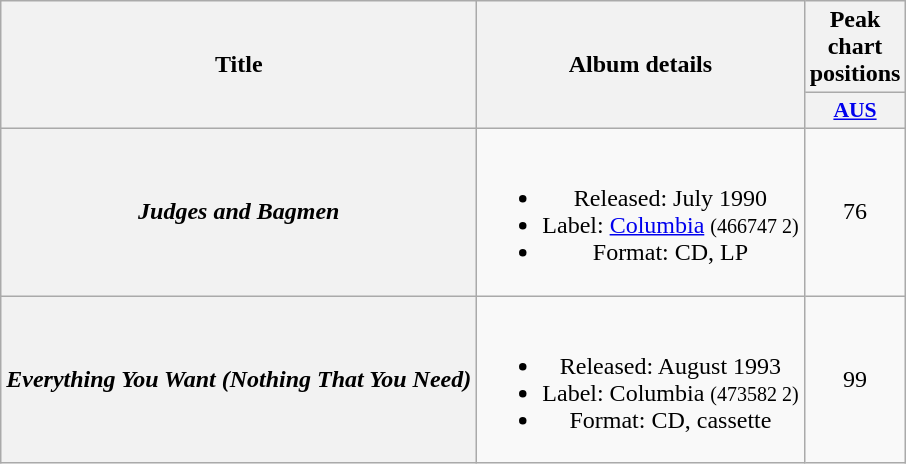<table class="wikitable plainrowheaders" style="text-align:center;">
<tr>
<th scope="col" rowspan="2">Title</th>
<th scope="col" rowspan="2">Album details</th>
<th scope="col" colspan="1">Peak chart positions</th>
</tr>
<tr>
<th scope="col" style="width:3em;font-size:90%;"><a href='#'>AUS</a><br></th>
</tr>
<tr>
<th scope="row"><em>Judges and Bagmen</em></th>
<td><br><ul><li>Released: July 1990</li><li>Label: <a href='#'>Columbia</a> <small>(466747 2)</small></li><li>Format: CD, LP</li></ul></td>
<td>76</td>
</tr>
<tr>
<th scope="row"><em>Everything You Want (Nothing That You Need)</em></th>
<td><br><ul><li>Released: August 1993</li><li>Label: Columbia <small>(473582 2)</small></li><li>Format: CD, cassette</li></ul></td>
<td>99</td>
</tr>
</table>
